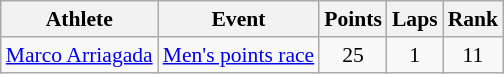<table class=wikitable style="font-size:90%">
<tr>
<th>Athlete</th>
<th>Event</th>
<th>Points</th>
<th>Laps</th>
<th>Rank</th>
</tr>
<tr align=center>
<td align=left><a href='#'>Marco Arriagada</a></td>
<td align=left><a href='#'>Men's points race</a></td>
<td>25</td>
<td>1</td>
<td>11</td>
</tr>
</table>
